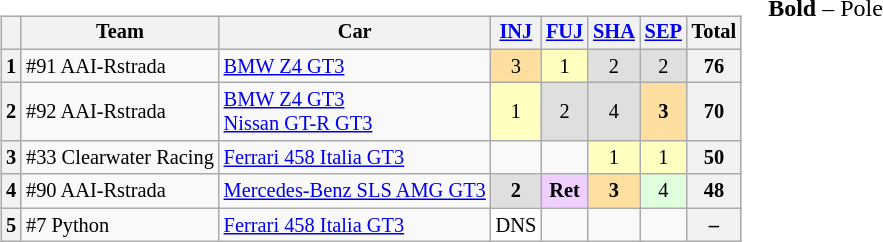<table>
<tr>
<td valign="top"><br><table class="wikitable" style="font-size: 85%; text-align:center;">
<tr>
<th></th>
<th>Team</th>
<th>Car</th>
<th><a href='#'>INJ</a><br></th>
<th><a href='#'>FUJ</a><br></th>
<th><a href='#'>SHA</a><br></th>
<th><a href='#'>SEP</a><br></th>
<th>Total</th>
</tr>
<tr>
<th>1</th>
<td align="left"> #91 AAI-Rstrada</td>
<td align="left"><a href='#'>BMW Z4 GT3</a></td>
<td style="background:#ffdf9f;">3</td>
<td style="background:#ffffbf;">1</td>
<td style="background:#dfdfdf;">2</td>
<td style="background:#dfdfdf;">2</td>
<th>76</th>
</tr>
<tr>
<th>2</th>
<td align="left"> #92 AAI-Rstrada</td>
<td align="left"><a href='#'>BMW Z4 GT3</a><br><a href='#'>Nissan GT-R GT3</a></td>
<td style="background:#ffffbf;">1</td>
<td style="background:#dfdfdf;">2</td>
<td style="background:#dfdfdf;">4</td>
<td style="background:#ffdf9f;"><strong>3</strong></td>
<th>70</th>
</tr>
<tr>
<th>3</th>
<td align="left"> #33 Clearwater Racing</td>
<td align="left"><a href='#'>Ferrari 458 Italia GT3</a></td>
<td></td>
<td></td>
<td style="background:#ffffbf;">1</td>
<td style="background:#ffffbf;">1</td>
<th>50</th>
</tr>
<tr>
<th>4</th>
<td align="left"> #90 AAI-Rstrada</td>
<td align="left"><a href='#'>Mercedes-Benz SLS AMG GT3</a></td>
<td style="background:#dfdfdf;"><strong>2</strong></td>
<td style="background:#efcfff;"><strong>Ret</strong></td>
<td style="background:#ffdf9f;"><strong>3</strong></td>
<td style="background:#dfffdf;">4</td>
<th>48</th>
</tr>
<tr>
<th>5</th>
<td align="left"> #7 Python</td>
<td align="left"><a href='#'>Ferrari 458 Italia GT3</a></td>
<td style="background:#ffffff;">DNS</td>
<td></td>
<td></td>
<td></td>
<th>–</th>
</tr>
</table>
</td>
<td valign="top"><br>
<span><strong>Bold</strong> – Pole<br></span></td>
</tr>
</table>
